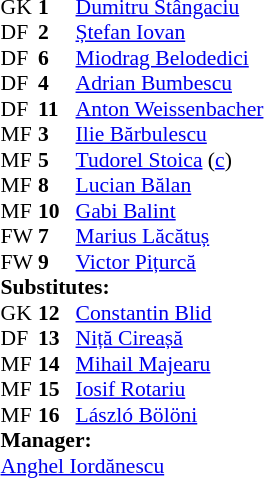<table style="font-size:90%" cellspacing="0" cellpadding="0" align=center>
<tr>
<td colspan="4"></td>
</tr>
<tr>
<th width=25></th>
<th width=25></th>
</tr>
<tr>
<td>GK</td>
<td><strong>1</strong></td>
<td> <a href='#'>Dumitru Stângaciu</a></td>
</tr>
<tr>
<td>DF</td>
<td><strong>2</strong></td>
<td> <a href='#'>Ștefan Iovan</a></td>
</tr>
<tr>
<td>DF</td>
<td><strong>6</strong></td>
<td> <a href='#'>Miodrag Belodedici</a></td>
</tr>
<tr>
<td>DF</td>
<td><strong>4</strong></td>
<td> <a href='#'>Adrian Bumbescu</a></td>
<td></td>
</tr>
<tr>
<td>DF</td>
<td><strong>11</strong></td>
<td> <a href='#'>Anton Weissenbacher</a></td>
</tr>
<tr>
<td>MF</td>
<td><strong>3</strong></td>
<td> <a href='#'>Ilie Bărbulescu</a></td>
<td></td>
</tr>
<tr>
<td>MF</td>
<td><strong>5</strong></td>
<td> <a href='#'>Tudorel Stoica</a> (<a href='#'>c</a>)</td>
</tr>
<tr>
<td>MF</td>
<td><strong>8</strong></td>
<td> <a href='#'>Lucian Bălan</a></td>
</tr>
<tr>
<td>MF</td>
<td><strong>10</strong></td>
<td> <a href='#'>Gabi Balint</a></td>
</tr>
<tr>
<td>FW</td>
<td><strong>7</strong></td>
<td> <a href='#'>Marius Lăcătuș</a></td>
</tr>
<tr>
<td>FW</td>
<td><strong>9</strong></td>
<td> <a href='#'>Victor Pițurcă</a></td>
</tr>
<tr>
<td colspan=3><strong>Substitutes:</strong></td>
</tr>
<tr>
<td>GK</td>
<td><strong>12</strong></td>
<td> <a href='#'>Constantin Blid</a></td>
</tr>
<tr>
<td>DF</td>
<td><strong>13</strong></td>
<td> <a href='#'>Niță Cireașă</a></td>
</tr>
<tr>
<td>MF</td>
<td><strong>14</strong></td>
<td> <a href='#'>Mihail Majearu</a></td>
<td></td>
<td></td>
</tr>
<tr>
<td>MF</td>
<td><strong>15</strong></td>
<td> <a href='#'>Iosif Rotariu</a></td>
</tr>
<tr>
<td>MF</td>
<td><strong>16</strong></td>
<td> <a href='#'>László Bölöni</a></td>
</tr>
<tr>
<td colspan=3><strong>Manager:</strong></td>
</tr>
<tr>
<td colspan=4> <a href='#'>Anghel Iordănescu</a></td>
</tr>
</table>
